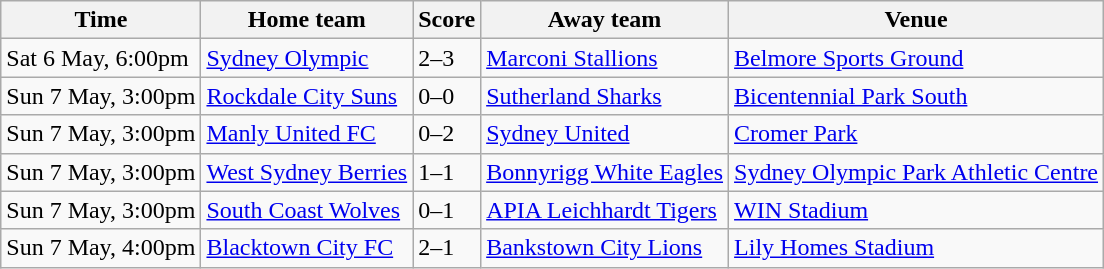<table class="wikitable">
<tr>
<th>Time</th>
<th>Home team</th>
<th>Score</th>
<th>Away team</th>
<th>Venue</th>
</tr>
<tr>
<td>Sat 6 May, 6:00pm</td>
<td><a href='#'>Sydney Olympic</a></td>
<td>2–3</td>
<td><a href='#'>Marconi Stallions</a></td>
<td><a href='#'>Belmore Sports Ground</a></td>
</tr>
<tr>
<td>Sun 7 May, 3:00pm</td>
<td><a href='#'>Rockdale City Suns</a></td>
<td>0–0</td>
<td><a href='#'>Sutherland Sharks</a></td>
<td><a href='#'>Bicentennial Park South</a></td>
</tr>
<tr>
<td>Sun 7 May, 3:00pm</td>
<td><a href='#'>Manly United FC</a></td>
<td>0–2</td>
<td><a href='#'>Sydney United</a></td>
<td><a href='#'>Cromer Park</a></td>
</tr>
<tr>
<td>Sun 7 May, 3:00pm</td>
<td><a href='#'>West Sydney Berries</a></td>
<td>1–1</td>
<td><a href='#'>Bonnyrigg White Eagles</a></td>
<td><a href='#'>Sydney Olympic Park Athletic Centre</a></td>
</tr>
<tr>
<td>Sun 7 May, 3:00pm</td>
<td><a href='#'>South Coast Wolves</a></td>
<td>0–1</td>
<td><a href='#'>APIA Leichhardt Tigers</a></td>
<td><a href='#'>WIN Stadium</a></td>
</tr>
<tr>
<td>Sun 7 May, 4:00pm</td>
<td><a href='#'>Blacktown City FC</a></td>
<td>2–1</td>
<td><a href='#'>Bankstown City Lions</a></td>
<td><a href='#'>Lily Homes Stadium</a></td>
</tr>
</table>
